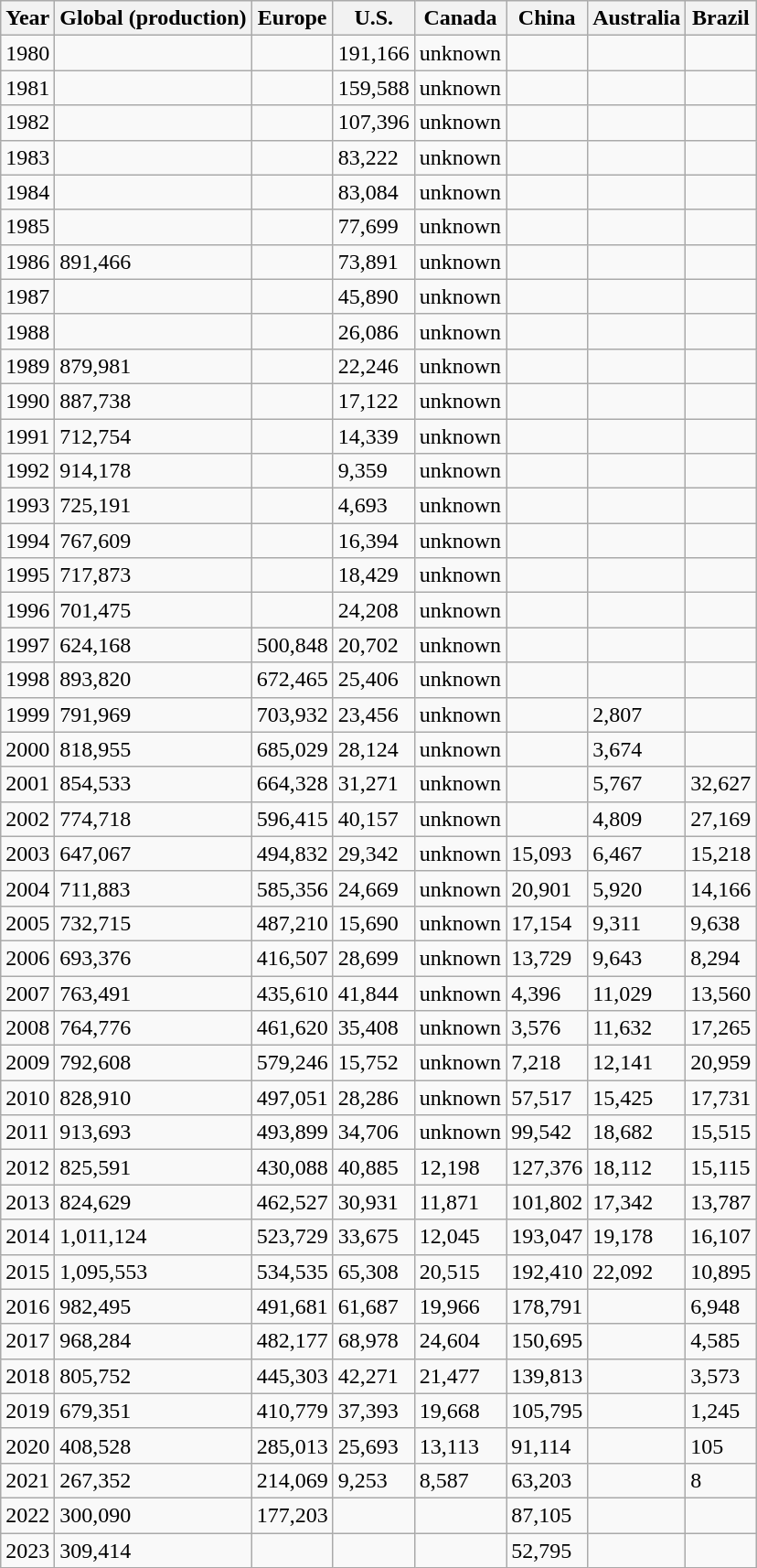<table class="wikitable">
<tr>
<th>Year</th>
<th>Global (production)</th>
<th>Europe</th>
<th>U.S.</th>
<th>Canada</th>
<th>China</th>
<th>Australia</th>
<th>Brazil</th>
</tr>
<tr>
<td>1980</td>
<td></td>
<td></td>
<td>191,166</td>
<td>unknown</td>
<td></td>
<td></td>
<td></td>
</tr>
<tr>
<td>1981</td>
<td></td>
<td></td>
<td>159,588</td>
<td>unknown</td>
<td></td>
<td></td>
<td></td>
</tr>
<tr>
<td>1982</td>
<td></td>
<td></td>
<td>107,396</td>
<td>unknown</td>
<td></td>
<td></td>
<td></td>
</tr>
<tr>
<td>1983</td>
<td></td>
<td></td>
<td>83,222</td>
<td>unknown</td>
<td></td>
<td></td>
<td></td>
</tr>
<tr>
<td>1984</td>
<td></td>
<td></td>
<td>83,084</td>
<td>unknown</td>
<td></td>
<td></td>
<td></td>
</tr>
<tr>
<td>1985</td>
<td></td>
<td></td>
<td>77,699</td>
<td>unknown</td>
<td></td>
<td></td>
<td></td>
</tr>
<tr>
<td>1986</td>
<td>891,466</td>
<td></td>
<td>73,891</td>
<td>unknown</td>
<td></td>
<td></td>
<td></td>
</tr>
<tr>
<td>1987</td>
<td></td>
<td></td>
<td>45,890</td>
<td>unknown</td>
<td></td>
<td></td>
<td></td>
</tr>
<tr>
<td>1988</td>
<td></td>
<td></td>
<td>26,086</td>
<td>unknown</td>
<td></td>
<td></td>
<td></td>
</tr>
<tr>
<td>1989</td>
<td>879,981</td>
<td></td>
<td>22,246</td>
<td>unknown</td>
<td></td>
<td></td>
<td></td>
</tr>
<tr>
<td>1990</td>
<td>887,738</td>
<td></td>
<td>17,122</td>
<td>unknown</td>
<td></td>
<td></td>
<td></td>
</tr>
<tr>
<td>1991</td>
<td>712,754</td>
<td></td>
<td>14,339</td>
<td>unknown</td>
<td></td>
<td></td>
<td></td>
</tr>
<tr>
<td>1992</td>
<td>914,178</td>
<td></td>
<td>9,359</td>
<td>unknown</td>
<td></td>
<td></td>
<td></td>
</tr>
<tr>
<td>1993</td>
<td>725,191</td>
<td></td>
<td>4,693</td>
<td>unknown</td>
<td></td>
<td></td>
<td></td>
</tr>
<tr>
<td>1994</td>
<td>767,609</td>
<td></td>
<td>16,394</td>
<td>unknown</td>
<td></td>
<td></td>
<td></td>
</tr>
<tr>
<td>1995</td>
<td>717,873</td>
<td></td>
<td>18,429</td>
<td>unknown</td>
<td></td>
<td></td>
<td></td>
</tr>
<tr>
<td>1996</td>
<td>701,475</td>
<td></td>
<td>24,208</td>
<td>unknown</td>
<td></td>
<td></td>
<td></td>
</tr>
<tr>
<td>1997</td>
<td>624,168</td>
<td>500,848</td>
<td>20,702</td>
<td>unknown</td>
<td></td>
<td></td>
<td></td>
</tr>
<tr>
<td>1998</td>
<td>893,820</td>
<td>672,465</td>
<td>25,406</td>
<td>unknown</td>
<td></td>
<td></td>
<td></td>
</tr>
<tr>
<td>1999</td>
<td>791,969</td>
<td>703,932</td>
<td>23,456</td>
<td>unknown</td>
<td></td>
<td>2,807</td>
<td></td>
</tr>
<tr>
<td>2000</td>
<td>818,955</td>
<td>685,029</td>
<td>28,124</td>
<td>unknown</td>
<td></td>
<td>3,674</td>
<td></td>
</tr>
<tr>
<td>2001</td>
<td>854,533</td>
<td>664,328</td>
<td>31,271</td>
<td>unknown</td>
<td></td>
<td>5,767</td>
<td>32,627</td>
</tr>
<tr>
<td>2002</td>
<td>774,718</td>
<td>596,415</td>
<td>40,157</td>
<td>unknown</td>
<td></td>
<td>4,809</td>
<td>27,169</td>
</tr>
<tr>
<td>2003</td>
<td>647,067</td>
<td>494,832</td>
<td>29,342</td>
<td>unknown</td>
<td>15,093</td>
<td>6,467</td>
<td>15,218</td>
</tr>
<tr>
<td>2004</td>
<td>711,883</td>
<td>585,356</td>
<td>24,669</td>
<td>unknown</td>
<td>20,901</td>
<td>5,920</td>
<td>14,166</td>
</tr>
<tr>
<td>2005</td>
<td>732,715</td>
<td>487,210</td>
<td>15,690</td>
<td>unknown</td>
<td>17,154</td>
<td>9,311</td>
<td>9,638</td>
</tr>
<tr>
<td>2006</td>
<td>693,376</td>
<td>416,507</td>
<td>28,699</td>
<td>unknown</td>
<td>13,729</td>
<td>9,643</td>
<td>8,294</td>
</tr>
<tr>
<td>2007</td>
<td>763,491</td>
<td>435,610</td>
<td>41,844</td>
<td>unknown</td>
<td>4,396</td>
<td>11,029</td>
<td>13,560</td>
</tr>
<tr>
<td>2008</td>
<td>764,776</td>
<td>461,620</td>
<td>35,408</td>
<td>unknown</td>
<td>3,576</td>
<td>11,632</td>
<td>17,265</td>
</tr>
<tr>
<td>2009</td>
<td>792,608</td>
<td>579,246</td>
<td>15,752</td>
<td>unknown</td>
<td>7,218</td>
<td>12,141</td>
<td>20,959</td>
</tr>
<tr>
<td>2010</td>
<td>828,910</td>
<td>497,051</td>
<td>28,286</td>
<td>unknown</td>
<td>57,517</td>
<td>15,425</td>
<td>17,731</td>
</tr>
<tr>
<td>2011</td>
<td>913,693</td>
<td>493,899</td>
<td>34,706</td>
<td>unknown</td>
<td>99,542</td>
<td>18,682</td>
<td>15,515</td>
</tr>
<tr>
<td>2012</td>
<td>825,591</td>
<td>430,088</td>
<td>40,885</td>
<td>12,198</td>
<td>127,376</td>
<td>18,112</td>
<td>15,115</td>
</tr>
<tr>
<td>2013</td>
<td>824,629</td>
<td>462,527</td>
<td>30,931</td>
<td>11,871</td>
<td>101,802</td>
<td>17,342</td>
<td>13,787</td>
</tr>
<tr>
<td>2014</td>
<td>1,011,124</td>
<td>523,729</td>
<td>33,675</td>
<td>12,045</td>
<td>193,047</td>
<td>19,178</td>
<td>16,107</td>
</tr>
<tr>
<td>2015</td>
<td>1,095,553</td>
<td>534,535</td>
<td>65,308</td>
<td>20,515</td>
<td>192,410</td>
<td>22,092</td>
<td>10,895</td>
</tr>
<tr>
<td>2016</td>
<td>982,495</td>
<td>491,681</td>
<td>61,687</td>
<td>19,966</td>
<td>178,791</td>
<td></td>
<td>6,948</td>
</tr>
<tr>
<td>2017</td>
<td>968,284</td>
<td>482,177</td>
<td>68,978</td>
<td>24,604</td>
<td>150,695</td>
<td></td>
<td>4,585</td>
</tr>
<tr>
<td>2018</td>
<td>805,752</td>
<td>445,303</td>
<td>42,271</td>
<td>21,477</td>
<td>139,813</td>
<td></td>
<td>3,573</td>
</tr>
<tr>
<td>2019</td>
<td>679,351</td>
<td>410,779</td>
<td>37,393</td>
<td>19,668</td>
<td>105,795</td>
<td></td>
<td>1,245</td>
</tr>
<tr>
<td>2020</td>
<td>408,528</td>
<td>285,013</td>
<td>25,693</td>
<td>13,113</td>
<td>91,114</td>
<td></td>
<td>105</td>
</tr>
<tr>
<td>2021</td>
<td>267,352</td>
<td>214,069</td>
<td>9,253</td>
<td>8,587</td>
<td>63,203</td>
<td></td>
<td>8</td>
</tr>
<tr>
<td>2022</td>
<td>300,090</td>
<td>177,203</td>
<td></td>
<td></td>
<td>87,105</td>
<td></td>
<td></td>
</tr>
<tr>
<td>2023</td>
<td>309,414</td>
<td></td>
<td></td>
<td></td>
<td>52,795</td>
<td></td>
<td></td>
</tr>
</table>
